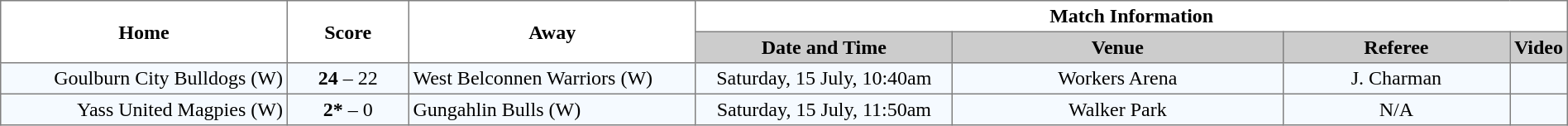<table border="1" cellpadding="3" cellspacing="0" width="100%" style="border-collapse:collapse;  text-align:center;">
<tr>
<th rowspan="2" width="19%">Home</th>
<th rowspan="2" width="8%">Score</th>
<th rowspan="2" width="19%">Away</th>
<th colspan="4">Match Information</th>
</tr>
<tr style="background:#CCCCCC">
<th width="17%">Date and Time</th>
<th width="22%">Venue</th>
<th width="50%">Referee</th>
<th>Video</th>
</tr>
<tr style="text-align:center; background:#f5faff;">
<td align="right">Goulburn City Bulldogs (W) </td>
<td><strong>24</strong> – 22</td>
<td align="left"> West Belconnen Warriors (W)</td>
<td>Saturday, 15 July, 10:40am</td>
<td>Workers Arena</td>
<td>J. Charman</td>
<td></td>
</tr>
<tr style="text-align:center; background:#f5faff;">
<td align="right">Yass United Magpies (W) </td>
<td><strong>2*</strong> – 0</td>
<td align="left"> Gungahlin Bulls (W)</td>
<td>Saturday, 15 July, 11:50am</td>
<td>Walker Park</td>
<td>N/A</td>
<td></td>
</tr>
</table>
